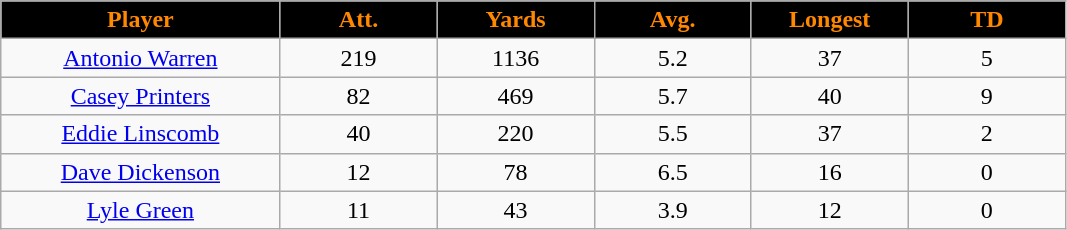<table class="wikitable sortable">
<tr>
<th style="background:black;color:#FF8800;" width="16%">Player</th>
<th style="background:black;color:#FF8800;" width="9%">Att.</th>
<th style="background:black;color:#FF8800;" width="9%">Yards</th>
<th style="background:black;color:#FF8800;" width="9%">Avg.</th>
<th style="background:black;color:#FF8800;" width="9%">Longest</th>
<th style="background:black;color:#FF8800;" width="9%">TD</th>
</tr>
<tr align="center">
<td><a href='#'>Antonio Warren</a></td>
<td>219</td>
<td>1136</td>
<td>5.2</td>
<td>37</td>
<td>5</td>
</tr>
<tr align="center">
<td><a href='#'>Casey Printers</a></td>
<td>82</td>
<td>469</td>
<td>5.7</td>
<td>40</td>
<td>9</td>
</tr>
<tr align="center">
<td><a href='#'>Eddie Linscomb</a></td>
<td>40</td>
<td>220</td>
<td>5.5</td>
<td>37</td>
<td>2</td>
</tr>
<tr align="center">
<td><a href='#'>Dave Dickenson</a></td>
<td>12</td>
<td>78</td>
<td>6.5</td>
<td>16</td>
<td>0</td>
</tr>
<tr align="center">
<td><a href='#'>Lyle Green</a></td>
<td>11</td>
<td>43</td>
<td>3.9</td>
<td>12</td>
<td>0</td>
</tr>
</table>
